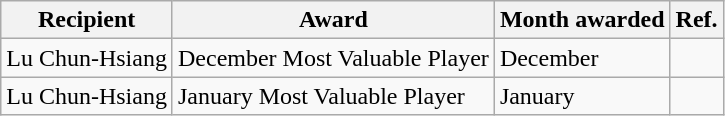<table class="wikitable">
<tr>
<th>Recipient</th>
<th>Award</th>
<th>Month awarded</th>
<th>Ref.</th>
</tr>
<tr>
<td>Lu Chun-Hsiang</td>
<td>December Most Valuable Player</td>
<td>December</td>
<td></td>
</tr>
<tr>
<td>Lu Chun-Hsiang</td>
<td>January Most Valuable Player</td>
<td>January</td>
<td></td>
</tr>
</table>
